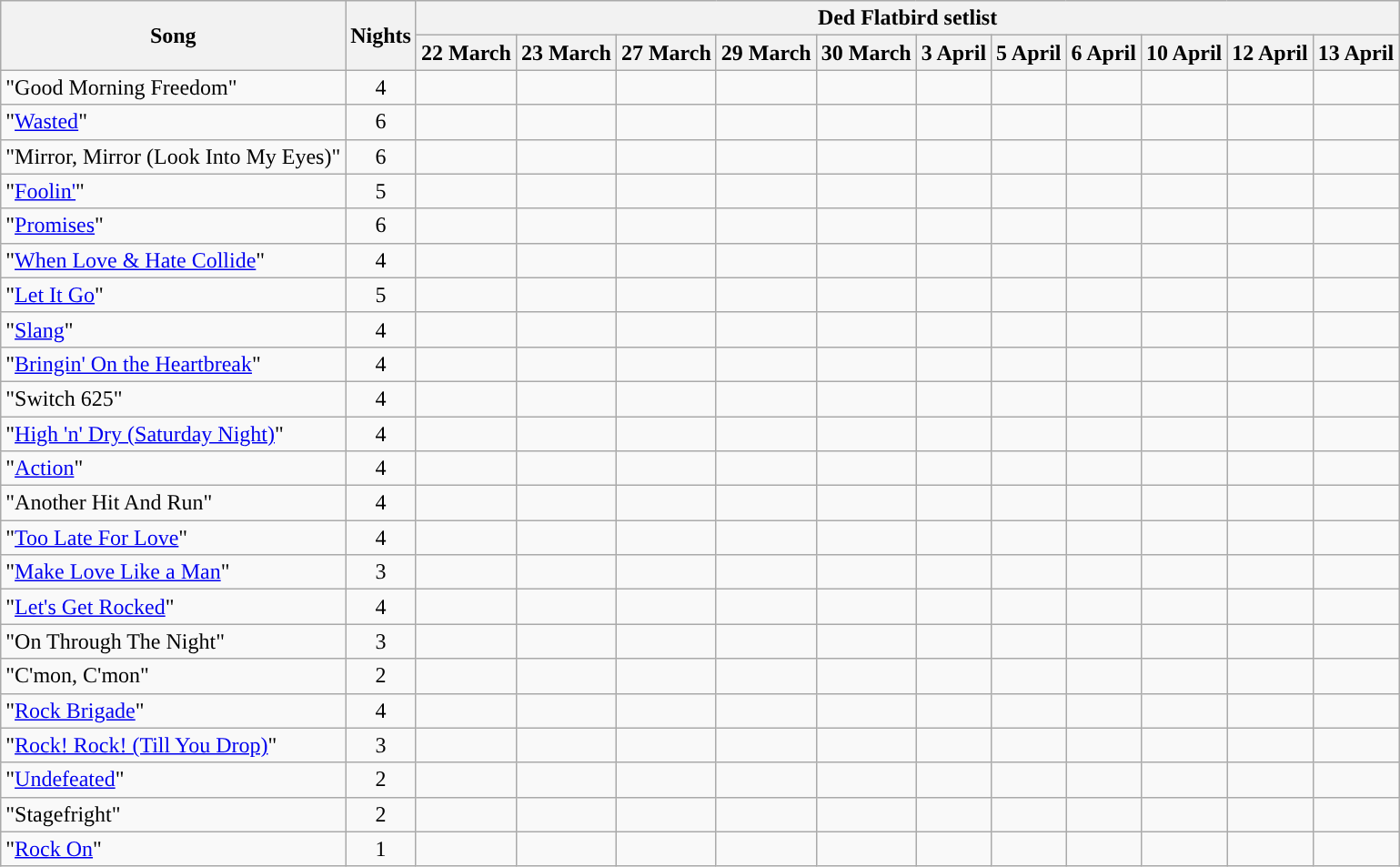<table class="wikitable sortable" style="text-align:center;”">
<tr>
<th rowspan=2>Song</th>
<th rowspan=2>Nights</th>
<th colspan=11>Ded Flatbird setlist</th>
</tr>
<tr>
<th data-sort-type="number">22 March</th>
<th data-sort-type="number">23 March</th>
<th data-sort-type="number">27 March</th>
<th data-sort-type="number">29 March</th>
<th data-sort-type="number">30 March</th>
<th data-sort-type="number">3 April</th>
<th data-sort-type="number">5 April</th>
<th data-sort-type="number">6 April</th>
<th data-sort-type="number">10 April</th>
<th data-sort-type="number">12 April</th>
<th data-sort-type="number">13 April</th>
</tr>
<tr>
<td style="text-align:left;">"Good Morning Freedom"</td>
<td>4</td>
<td></td>
<td></td>
<td></td>
<td></td>
<td></td>
<td></td>
<td></td>
<td></td>
<td></td>
<td></td>
<td></td>
</tr>
<tr>
<td style="text-align:left;">"<a href='#'>Wasted</a>"</td>
<td>6</td>
<td></td>
<td></td>
<td></td>
<td></td>
<td></td>
<td></td>
<td></td>
<td></td>
<td></td>
<td></td>
<td></td>
</tr>
<tr>
<td style="text-align:left;">"Mirror, Mirror (Look Into My Eyes)"</td>
<td>6</td>
<td></td>
<td></td>
<td></td>
<td></td>
<td></td>
<td></td>
<td></td>
<td></td>
<td></td>
<td></td>
<td></td>
</tr>
<tr>
<td style="text-align:left;">"<a href='#'>Foolin'</a>"</td>
<td>5</td>
<td></td>
<td></td>
<td></td>
<td></td>
<td></td>
<td></td>
<td></td>
<td></td>
<td></td>
<td></td>
<td></td>
</tr>
<tr>
<td style="text-align:left;">"<a href='#'>Promises</a>"</td>
<td>6</td>
<td></td>
<td></td>
<td></td>
<td></td>
<td></td>
<td></td>
<td></td>
<td></td>
<td></td>
<td></td>
<td></td>
</tr>
<tr>
<td style="text-align:left;">"<a href='#'>When Love & Hate Collide</a>"</td>
<td>4</td>
<td></td>
<td></td>
<td></td>
<td></td>
<td></td>
<td></td>
<td></td>
<td></td>
<td></td>
<td></td>
<td></td>
</tr>
<tr>
<td style="text-align:left;">"<a href='#'>Let It Go</a>"</td>
<td>5</td>
<td></td>
<td></td>
<td></td>
<td></td>
<td></td>
<td></td>
<td></td>
<td></td>
<td></td>
<td></td>
<td></td>
</tr>
<tr>
<td style="text-align:left;">"<a href='#'>Slang</a>"</td>
<td>4</td>
<td></td>
<td></td>
<td></td>
<td></td>
<td></td>
<td></td>
<td></td>
<td></td>
<td></td>
<td></td>
<td></td>
</tr>
<tr>
<td style="text-align:left;">"<a href='#'>Bringin' On the Heartbreak</a>"</td>
<td>4</td>
<td></td>
<td></td>
<td></td>
<td></td>
<td></td>
<td></td>
<td></td>
<td></td>
<td></td>
<td></td>
<td></td>
</tr>
<tr>
<td style="text-align:left;">"Switch 625"</td>
<td>4</td>
<td></td>
<td></td>
<td></td>
<td></td>
<td></td>
<td></td>
<td></td>
<td></td>
<td></td>
<td></td>
<td></td>
</tr>
<tr>
<td style="text-align:left;">"<a href='#'>High 'n' Dry (Saturday Night)</a>"</td>
<td>4</td>
<td></td>
<td></td>
<td></td>
<td></td>
<td></td>
<td></td>
<td></td>
<td></td>
<td></td>
<td></td>
<td></td>
</tr>
<tr>
<td style="text-align:left;">"<a href='#'>Action</a>"</td>
<td>4</td>
<td></td>
<td></td>
<td></td>
<td></td>
<td></td>
<td></td>
<td></td>
<td></td>
<td></td>
<td></td>
<td></td>
</tr>
<tr>
<td style="text-align:left;">"Another Hit And Run"</td>
<td>4</td>
<td></td>
<td></td>
<td></td>
<td></td>
<td></td>
<td></td>
<td></td>
<td></td>
<td></td>
<td></td>
<td></td>
</tr>
<tr>
<td style="text-align:left;">"<a href='#'>Too Late For Love</a>"</td>
<td>4</td>
<td></td>
<td></td>
<td></td>
<td></td>
<td></td>
<td></td>
<td></td>
<td></td>
<td></td>
<td></td>
<td></td>
</tr>
<tr>
<td style="text-align:left;">"<a href='#'>Make Love Like a Man</a>"</td>
<td>3</td>
<td></td>
<td></td>
<td></td>
<td></td>
<td></td>
<td></td>
<td></td>
<td></td>
<td></td>
<td></td>
<td></td>
</tr>
<tr>
<td style="text-align:left;">"<a href='#'>Let's Get Rocked</a>"</td>
<td>4</td>
<td></td>
<td></td>
<td></td>
<td></td>
<td></td>
<td></td>
<td></td>
<td></td>
<td></td>
<td></td>
<td></td>
</tr>
<tr>
<td style="text-align:left;">"On Through The Night"</td>
<td>3</td>
<td></td>
<td></td>
<td></td>
<td></td>
<td></td>
<td></td>
<td></td>
<td></td>
<td></td>
<td></td>
<td></td>
</tr>
<tr>
<td style="text-align:left;">"C'mon, C'mon"</td>
<td>2</td>
<td></td>
<td></td>
<td></td>
<td></td>
<td></td>
<td></td>
<td></td>
<td></td>
<td></td>
<td></td>
<td></td>
</tr>
<tr>
<td style="text-align:left;">"<a href='#'>Rock Brigade</a>"</td>
<td>4</td>
<td></td>
<td></td>
<td></td>
<td></td>
<td></td>
<td></td>
<td></td>
<td></td>
<td></td>
<td></td>
<td></td>
</tr>
<tr>
<td style="text-align:left;">"<a href='#'>Rock! Rock! (Till You Drop)</a>"</td>
<td>3</td>
<td></td>
<td></td>
<td></td>
<td></td>
<td></td>
<td></td>
<td></td>
<td></td>
<td></td>
<td></td>
<td></td>
</tr>
<tr>
<td style="text-align:left;">"<a href='#'>Undefeated</a>"</td>
<td>2</td>
<td></td>
<td></td>
<td></td>
<td></td>
<td></td>
<td></td>
<td></td>
<td></td>
<td></td>
<td></td>
<td></td>
</tr>
<tr>
<td style="text-align:left;">"Stagefright"</td>
<td>2</td>
<td></td>
<td></td>
<td></td>
<td></td>
<td></td>
<td></td>
<td></td>
<td></td>
<td></td>
<td></td>
<td></td>
</tr>
<tr>
<td style="text-align:left;">"<a href='#'>Rock On</a>"</td>
<td>1</td>
<td></td>
<td></td>
<td></td>
<td></td>
<td></td>
<td></td>
<td></td>
<td></td>
<td></td>
<td></td>
<td></td>
</tr>
</table>
